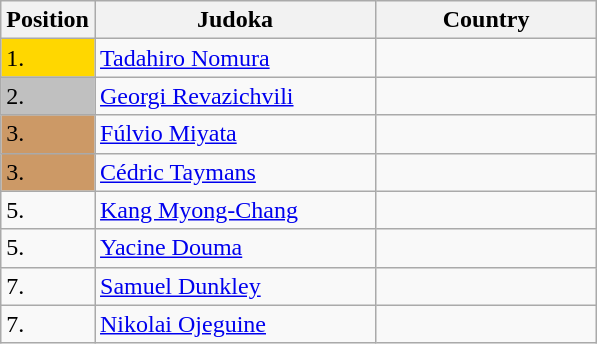<table class=wikitable>
<tr>
<th>Position</th>
<th width=180>Judoka</th>
<th width=140>Country</th>
</tr>
<tr>
<td bgcolor=gold>1.</td>
<td><a href='#'>Tadahiro Nomura</a></td>
<td></td>
</tr>
<tr>
<td bgcolor=silver>2.</td>
<td><a href='#'>Georgi Revazichvili</a></td>
<td></td>
</tr>
<tr>
<td bgcolor=CC9966>3.</td>
<td><a href='#'>Fúlvio Miyata</a></td>
<td></td>
</tr>
<tr>
<td bgcolor=CC9966>3.</td>
<td><a href='#'>Cédric Taymans</a></td>
<td></td>
</tr>
<tr>
<td>5.</td>
<td><a href='#'>Kang Myong-Chang</a></td>
<td></td>
</tr>
<tr>
<td>5.</td>
<td><a href='#'>Yacine Douma</a></td>
<td></td>
</tr>
<tr>
<td>7.</td>
<td><a href='#'>Samuel Dunkley</a></td>
<td></td>
</tr>
<tr>
<td>7.</td>
<td><a href='#'>Nikolai Ojeguine</a></td>
<td></td>
</tr>
</table>
